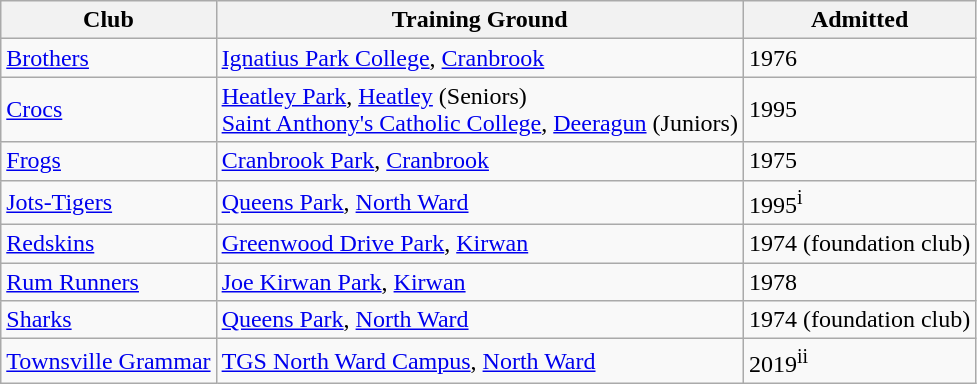<table class="wikitable sortable">
<tr>
<th>Club</th>
<th>Training Ground</th>
<th>Admitted</th>
</tr>
<tr>
<td> <a href='#'>Brothers</a></td>
<td><a href='#'>Ignatius Park College</a>, <a href='#'>Cranbrook</a></td>
<td>1976</td>
</tr>
<tr>
<td> <a href='#'>Crocs</a></td>
<td><a href='#'>Heatley Park</a>, <a href='#'>Heatley</a> (Seniors)<br><a href='#'>Saint Anthony's Catholic College</a>, <a href='#'>Deeragun</a> (Juniors)</td>
<td>1995</td>
</tr>
<tr>
<td> <a href='#'>Frogs</a></td>
<td><a href='#'>Cranbrook Park</a>, <a href='#'>Cranbrook</a></td>
<td>1975</td>
</tr>
<tr>
<td> <a href='#'>Jots-Tigers</a></td>
<td><a href='#'>Queens Park</a>, <a href='#'>North Ward</a></td>
<td>1995<sup>i</sup></td>
</tr>
<tr>
<td> <a href='#'>Redskins</a></td>
<td><a href='#'>Greenwood Drive Park</a>, <a href='#'>Kirwan</a></td>
<td>1974 (foundation club)</td>
</tr>
<tr>
<td> <a href='#'>Rum Runners</a></td>
<td><a href='#'>Joe Kirwan Park</a>, <a href='#'>Kirwan</a></td>
<td>1978</td>
</tr>
<tr>
<td> <a href='#'>Sharks</a></td>
<td><a href='#'>Queens Park</a>, <a href='#'>North Ward</a></td>
<td>1974 (foundation club)</td>
</tr>
<tr>
<td> <a href='#'>Townsville Grammar</a></td>
<td><a href='#'>TGS North Ward Campus</a>, <a href='#'>North Ward</a></td>
<td>2019<sup>ii</sup></td>
</tr>
</table>
